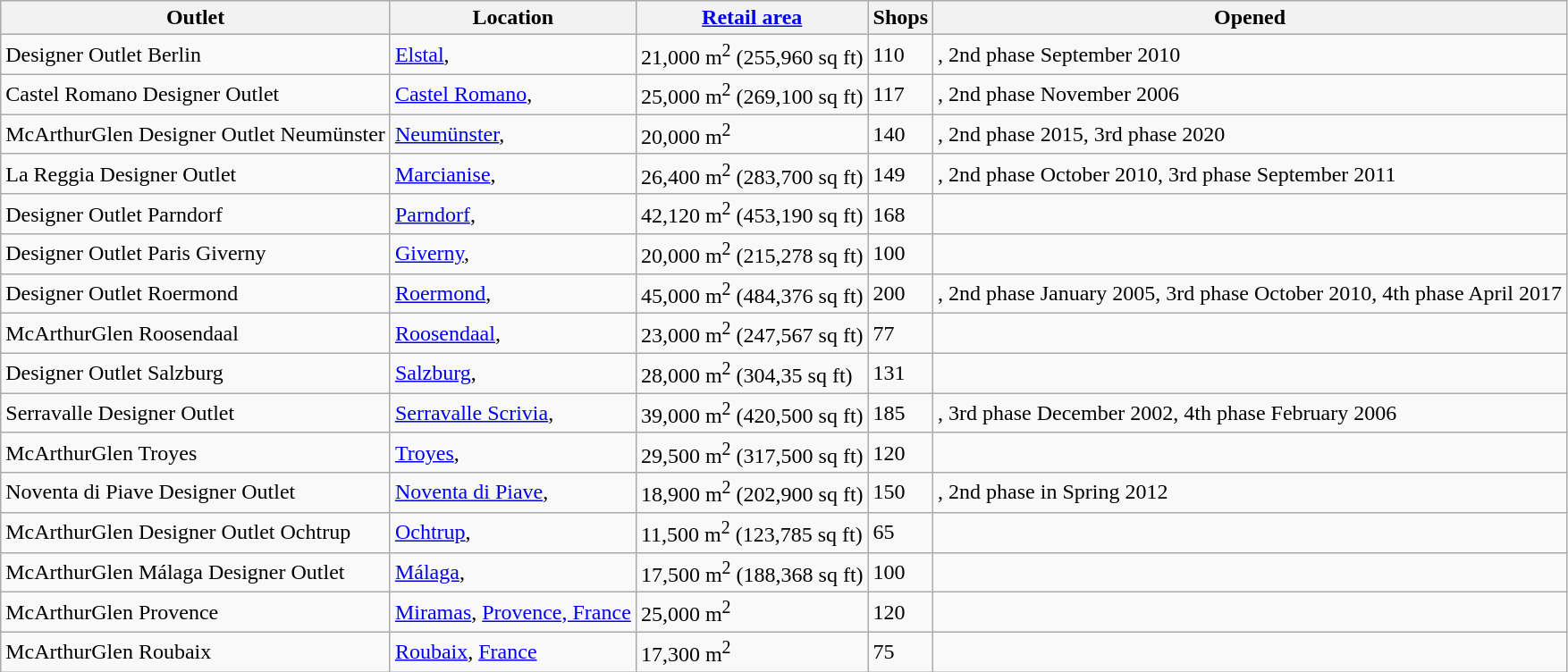<table class="wikitable sortable">
<tr>
<th>Outlet</th>
<th>Location</th>
<th><a href='#'>Retail area</a></th>
<th>Shops</th>
<th>Opened</th>
</tr>
<tr>
<td>Designer Outlet Berlin</td>
<td><a href='#'>Elstal</a>, </td>
<td>21,000 m<sup>2</sup> (255,960 sq ft)</td>
<td>110</td>
<td>, 2nd phase September 2010</td>
</tr>
<tr>
<td>Castel Romano Designer Outlet</td>
<td><a href='#'>Castel Romano</a>, </td>
<td>25,000 m<sup>2</sup> (269,100 sq ft)</td>
<td>117</td>
<td>, 2nd phase November 2006</td>
</tr>
<tr>
<td>McArthurGlen Designer Outlet Neumünster</td>
<td><a href='#'>Neumünster</a>, </td>
<td>20,000 m<sup>2</sup></td>
<td>140</td>
<td>, 2nd phase 2015, 3rd phase 2020</td>
</tr>
<tr>
<td>La Reggia Designer Outlet</td>
<td><a href='#'>Marcianise</a>, </td>
<td>26,400 m<sup>2</sup> (283,700 sq ft)</td>
<td>149</td>
<td>, 2nd phase October 2010, 3rd phase September 2011</td>
</tr>
<tr>
<td>Designer Outlet Parndorf</td>
<td><a href='#'>Parndorf</a>, </td>
<td>42,120 m<sup>2</sup> (453,190 sq ft)</td>
<td>168</td>
<td></td>
</tr>
<tr>
<td>Designer Outlet Paris Giverny</td>
<td><a href='#'>Giverny</a>, </td>
<td>20,000 m<sup>2</sup> (215,278 sq ft)</td>
<td>100</td>
<td></td>
</tr>
<tr>
<td>Designer Outlet Roermond</td>
<td><a href='#'>Roermond</a>, </td>
<td>45,000 m<sup>2</sup> (484,376 sq ft)</td>
<td>200</td>
<td>, 2nd phase January 2005, 3rd phase October 2010, 4th phase April 2017</td>
</tr>
<tr>
<td>McArthurGlen Roosendaal</td>
<td><a href='#'>Roosendaal</a>, </td>
<td>23,000 m<sup>2</sup> (247,567 sq ft)</td>
<td>77</td>
<td></td>
</tr>
<tr>
<td>Designer Outlet Salzburg</td>
<td><a href='#'>Salzburg</a>, </td>
<td>28,000 m<sup>2</sup> (304,35 sq ft)</td>
<td>131</td>
<td></td>
</tr>
<tr>
<td>Serravalle Designer Outlet</td>
<td><a href='#'>Serravalle Scrivia</a>,  </td>
<td>39,000 m<sup>2</sup> (420,500 sq ft)</td>
<td>185</td>
<td>, 3rd phase December 2002, 4th phase February 2006</td>
</tr>
<tr>
<td>McArthurGlen Troyes</td>
<td><a href='#'>Troyes</a>, </td>
<td>29,500 m<sup>2</sup> (317,500 sq ft)</td>
<td>120</td>
<td></td>
</tr>
<tr>
<td>Noventa di Piave Designer Outlet</td>
<td><a href='#'>Noventa di Piave</a>, </td>
<td>18,900 m<sup>2</sup> (202,900 sq ft)</td>
<td>150</td>
<td>, 2nd phase in Spring 2012</td>
</tr>
<tr>
<td>McArthurGlen Designer Outlet Ochtrup</td>
<td><a href='#'>Ochtrup</a>, </td>
<td>11,500 m<sup>2</sup> (123,785 sq ft)</td>
<td>65</td>
<td></td>
</tr>
<tr>
<td>McArthurGlen Málaga Designer Outlet</td>
<td><a href='#'>Málaga</a>, </td>
<td>17,500 m<sup>2</sup> (188,368 sq ft)</td>
<td>100</td>
<td></td>
</tr>
<tr>
<td>McArthurGlen Provence</td>
<td><a href='#'>Miramas</a>, <a href='#'>Provence, France</a> </td>
<td>25,000 m<sup>2</sup></td>
<td>120</td>
<td></td>
</tr>
<tr>
<td>McArthurGlen Roubaix</td>
<td><a href='#'>Roubaix</a>, <a href='#'>France</a> </td>
<td>17,300 m<sup>2</sup></td>
<td>75</td>
<td></td>
</tr>
</table>
